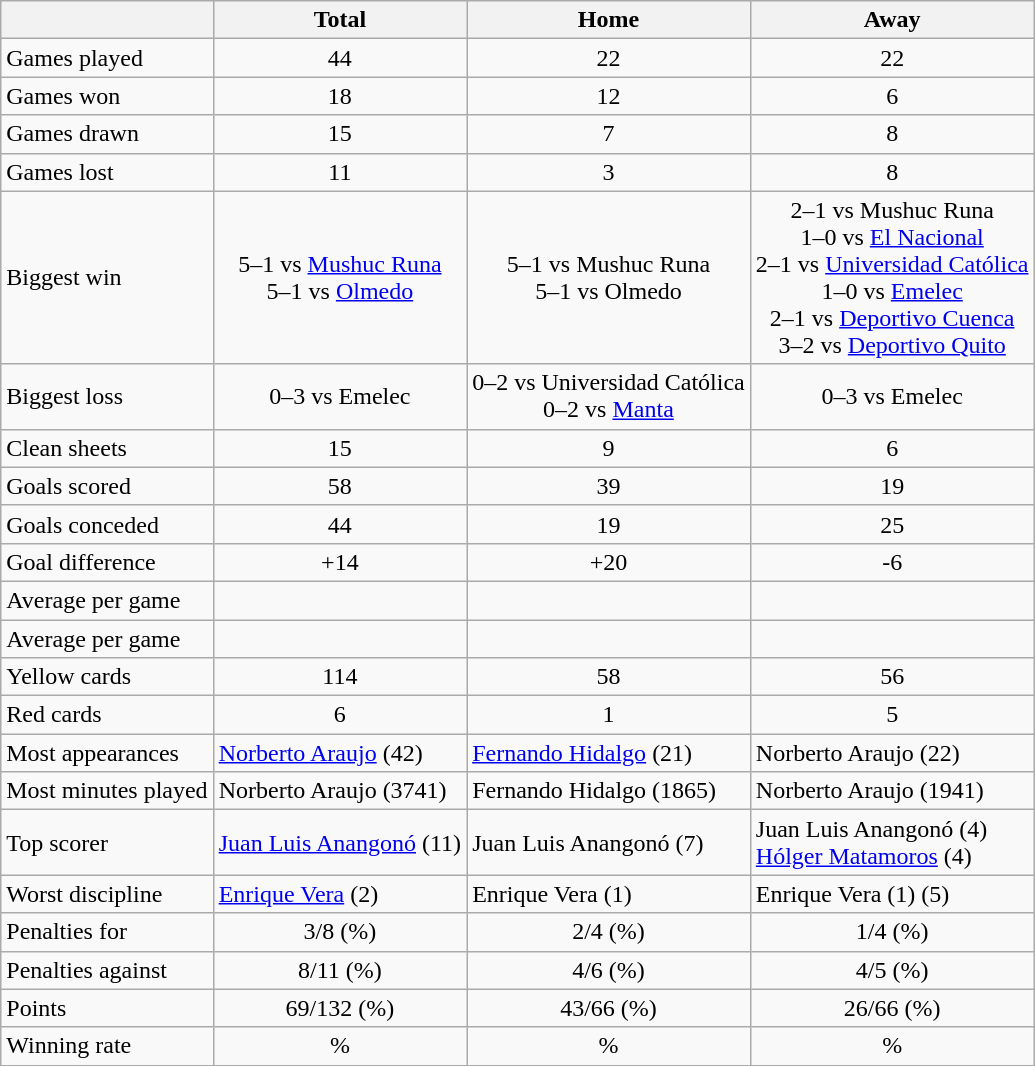<table class="wikitable" style="text-align: center">
<tr>
<th></th>
<th>Total</th>
<th>Home</th>
<th>Away</th>
</tr>
<tr>
<td align=left>Games played</td>
<td>44</td>
<td>22</td>
<td>22</td>
</tr>
<tr>
<td align=left>Games won</td>
<td>18</td>
<td>12</td>
<td>6</td>
</tr>
<tr>
<td align=left>Games drawn</td>
<td>15</td>
<td>7</td>
<td>8</td>
</tr>
<tr>
<td align=left>Games lost</td>
<td>11</td>
<td>3</td>
<td>8</td>
</tr>
<tr>
<td align=left>Biggest win</td>
<td>5–1 vs <a href='#'>Mushuc Runa</a><br>5–1 vs <a href='#'>Olmedo</a></td>
<td>5–1 vs Mushuc Runa<br>5–1 vs Olmedo</td>
<td>2–1 vs Mushuc Runa<br>1–0 vs <a href='#'>El Nacional</a><br>2–1 vs <a href='#'>Universidad Católica</a><br>1–0 vs <a href='#'>Emelec</a><br>2–1 vs <a href='#'>Deportivo Cuenca</a><br>3–2 vs <a href='#'>Deportivo Quito</a></td>
</tr>
<tr>
<td align=left>Biggest loss</td>
<td>0–3 vs Emelec</td>
<td>0–2 vs Universidad Católica<br>0–2 vs <a href='#'>Manta</a></td>
<td>0–3 vs Emelec</td>
</tr>
<tr>
<td align=left>Clean sheets</td>
<td>15</td>
<td>9</td>
<td>6</td>
</tr>
<tr>
<td align=left>Goals scored</td>
<td>58</td>
<td>39</td>
<td>19</td>
</tr>
<tr>
<td align=left>Goals conceded</td>
<td>44</td>
<td>19</td>
<td>25</td>
</tr>
<tr>
<td align=left>Goal difference</td>
<td>+14</td>
<td>+20</td>
<td>-6</td>
</tr>
<tr>
<td align=left>Average  per game</td>
<td></td>
<td></td>
<td></td>
</tr>
<tr>
<td align=left>Average  per game</td>
<td></td>
<td></td>
<td></td>
</tr>
<tr>
<td align=left>Yellow cards</td>
<td>114</td>
<td>58</td>
<td>56</td>
</tr>
<tr>
<td align=left>Red cards</td>
<td>6</td>
<td>1</td>
<td>5</td>
</tr>
<tr>
<td align=left>Most appearances</td>
<td align=left> <a href='#'>Norberto Araujo</a> (42)</td>
<td align=left> <a href='#'>Fernando Hidalgo</a> (21)</td>
<td align=left> Norberto Araujo (22)</td>
</tr>
<tr>
<td align=left>Most minutes played</td>
<td align=left> Norberto Araujo (3741)</td>
<td align=left> Fernando Hidalgo (1865)</td>
<td align=left> Norberto Araujo (1941)</td>
</tr>
<tr>
<td align=left>Top scorer</td>
<td align=left> <a href='#'>Juan Luis Anangonó</a> (11)</td>
<td align=left> Juan Luis Anangonó (7)</td>
<td align=left> Juan Luis Anangonó (4)<br> <a href='#'>Hólger Matamoros</a> (4)</td>
</tr>
<tr>
<td align=left>Worst discipline</td>
<td align=left> <a href='#'>Enrique Vera</a> (2) </td>
<td align=left> Enrique Vera (1) </td>
<td align=left> Enrique Vera (1)  (5) </td>
</tr>
<tr>
<td align=left>Penalties for</td>
<td>3/8 (%)</td>
<td>2/4 (%)</td>
<td>1/4 (%)</td>
</tr>
<tr>
<td align=left>Penalties against</td>
<td>8/11 (%)</td>
<td>4/6 (%)</td>
<td>4/5 (%)</td>
</tr>
<tr>
<td align=left>Points</td>
<td>69/132 (%)</td>
<td>43/66 (%)</td>
<td>26/66 (%)</td>
</tr>
<tr>
<td align=left>Winning rate</td>
<td>%</td>
<td>%</td>
<td>%</td>
</tr>
<tr>
</tr>
</table>
